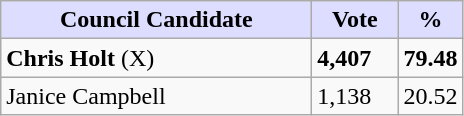<table class="wikitable sortable">
<tr>
<th style="background:#ddf; width:200px;">Council Candidate</th>
<th style="background:#ddf; width:50px;">Vote</th>
<th style="background:#ddf; width:30px;">%</th>
</tr>
<tr>
<td><strong>Chris Holt</strong> (X)</td>
<td><strong>4,407</strong></td>
<td><strong>79.48</strong></td>
</tr>
<tr>
<td>Janice Campbell</td>
<td>1,138</td>
<td>20.52</td>
</tr>
</table>
